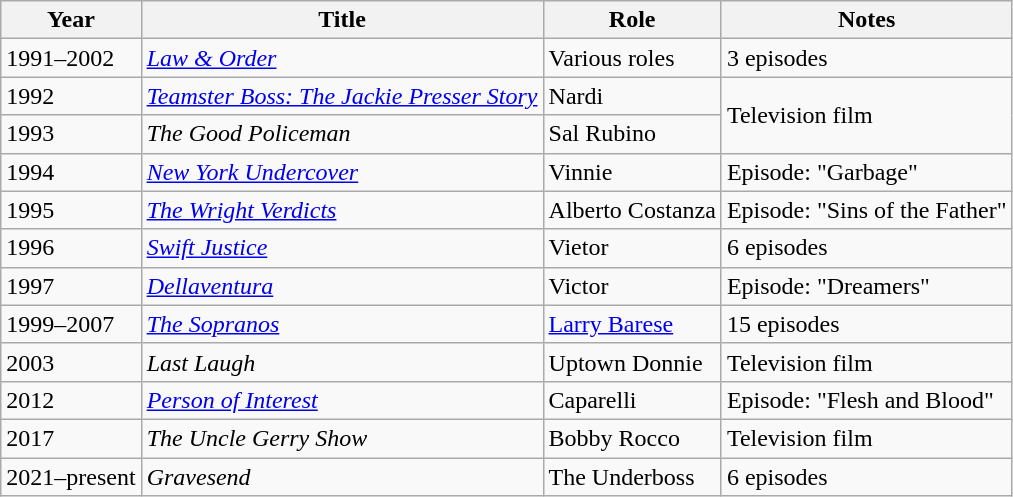<table class="wikitable sortable">
<tr>
<th>Year</th>
<th>Title</th>
<th>Role</th>
<th>Notes</th>
</tr>
<tr>
<td>1991–2002</td>
<td><em><a href='#'>Law & Order</a></em></td>
<td>Various roles</td>
<td>3 episodes</td>
</tr>
<tr>
<td>1992</td>
<td><em><a href='#'>Teamster Boss: The Jackie Presser Story</a></em></td>
<td>Nardi</td>
<td rowspan="2">Television film</td>
</tr>
<tr>
<td>1993</td>
<td><em>The Good Policeman</em></td>
<td>Sal Rubino</td>
</tr>
<tr>
<td>1994</td>
<td><em><a href='#'>New York Undercover</a></em></td>
<td>Vinnie</td>
<td>Episode: "Garbage"</td>
</tr>
<tr>
<td>1995</td>
<td><em><a href='#'>The Wright Verdicts</a></em></td>
<td>Alberto Costanza</td>
<td>Episode: "Sins of the Father"</td>
</tr>
<tr>
<td>1996</td>
<td><em><a href='#'>Swift Justice</a></em></td>
<td>Vietor</td>
<td>6 episodes</td>
</tr>
<tr>
<td>1997</td>
<td><em><a href='#'>Dellaventura</a></em></td>
<td>Victor</td>
<td>Episode: "Dreamers"</td>
</tr>
<tr>
<td>1999–2007</td>
<td><em><a href='#'>The Sopranos</a></em></td>
<td><a href='#'>Larry Barese</a></td>
<td>15 episodes</td>
</tr>
<tr>
<td>2003</td>
<td><em>Last Laugh</em></td>
<td>Uptown Donnie</td>
<td>Television film</td>
</tr>
<tr>
<td>2012</td>
<td><a href='#'><em>Person of Interest</em></a></td>
<td>Caparelli</td>
<td>Episode: "Flesh and Blood"</td>
</tr>
<tr>
<td>2017</td>
<td><em>The Uncle Gerry Show</em></td>
<td>Bobby Rocco</td>
<td>Television film</td>
</tr>
<tr>
<td>2021–present</td>
<td><em>Gravesend</em></td>
<td>The Underboss</td>
<td>6 episodes</td>
</tr>
</table>
